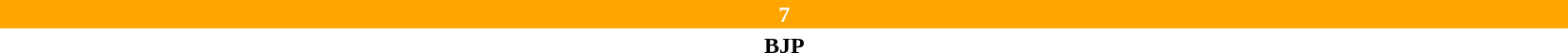<table style="width:88%; text-align:center;">
<tr style="color:white;">
<td style="background:orange; width:100%;"><strong>7</strong></td>
</tr>
<tr>
<td><span><strong>BJP</strong></span></td>
</tr>
</table>
